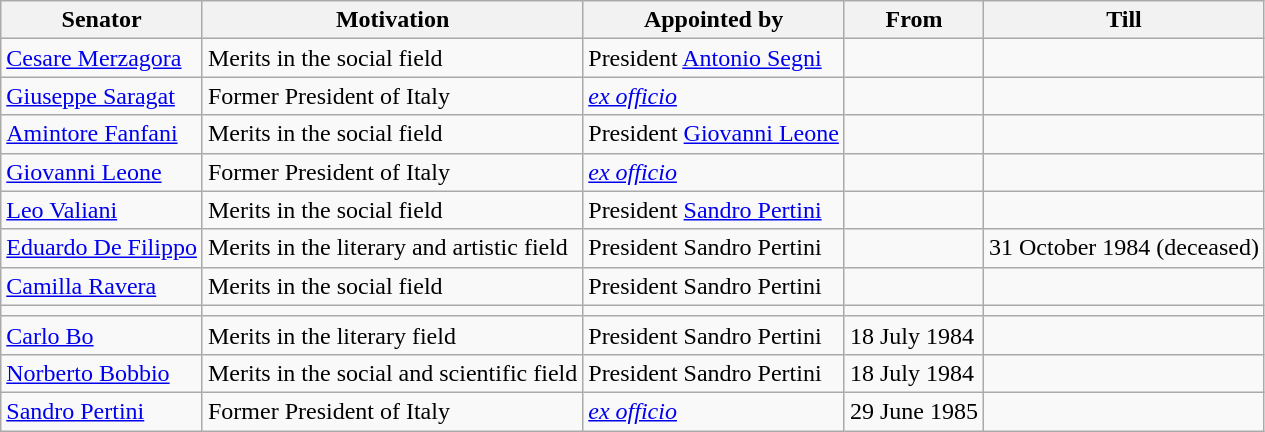<table class="wikitable">
<tr>
<th>Senator</th>
<th>Motivation</th>
<th>Appointed by</th>
<th>From</th>
<th>Till</th>
</tr>
<tr>
<td><a href='#'>Cesare Merzagora</a></td>
<td>Merits in the social field</td>
<td>President <a href='#'>Antonio Segni</a></td>
<td></td>
<td></td>
</tr>
<tr>
<td><a href='#'>Giuseppe Saragat</a></td>
<td>Former President of Italy</td>
<td><em><a href='#'>ex officio</a></em></td>
<td></td>
<td></td>
</tr>
<tr>
<td><a href='#'>Amintore Fanfani</a></td>
<td>Merits in the social field</td>
<td>President <a href='#'>Giovanni Leone</a></td>
<td></td>
<td></td>
</tr>
<tr>
<td><a href='#'>Giovanni Leone</a></td>
<td>Former President of Italy</td>
<td><em><a href='#'>ex officio</a></em></td>
<td></td>
<td></td>
</tr>
<tr>
<td><a href='#'>Leo Valiani</a></td>
<td>Merits in the social field</td>
<td>President <a href='#'>Sandro Pertini</a></td>
<td></td>
<td></td>
</tr>
<tr>
<td><a href='#'>Eduardo De Filippo</a></td>
<td>Merits in the literary and artistic field</td>
<td>President Sandro Pertini</td>
<td></td>
<td>31 October 1984 (deceased)</td>
</tr>
<tr>
<td><a href='#'>Camilla Ravera</a></td>
<td>Merits in the social field</td>
<td>President Sandro Pertini</td>
<td></td>
<td></td>
</tr>
<tr>
<td></td>
<td></td>
<td></td>
<td></td>
<td></td>
</tr>
<tr>
<td><a href='#'>Carlo Bo</a></td>
<td>Merits in the literary field</td>
<td>President Sandro Pertini</td>
<td>18 July 1984</td>
<td></td>
</tr>
<tr>
<td><a href='#'>Norberto Bobbio</a></td>
<td>Merits in the social and scientific field</td>
<td>President Sandro Pertini</td>
<td>18 July 1984</td>
<td></td>
</tr>
<tr>
<td><a href='#'>Sandro Pertini</a></td>
<td>Former President of Italy</td>
<td><em><a href='#'>ex officio</a></em></td>
<td>29 June 1985</td>
<td></td>
</tr>
</table>
